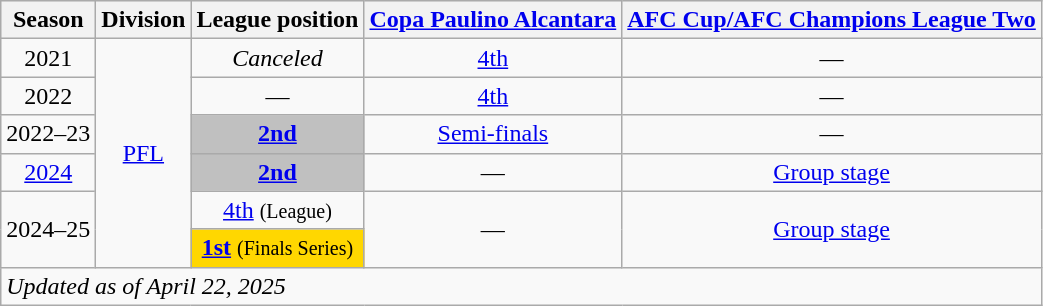<table class="wikitable" style="text-align:center">
<tr bgcolor="#efefef">
<th>Season</th>
<th>Division</th>
<th>League position</th>
<th><a href='#'>Copa Paulino Alcantara</a></th>
<th><a href='#'>AFC Cup/AFC Champions League Two</a></th>
</tr>
<tr>
<td>2021</td>
<td rowspan="6"><a href='#'>PFL</a></td>
<td><em>Canceled</em></td>
<td><a href='#'>4th</a></td>
<td>—</td>
</tr>
<tr>
<td>2022</td>
<td>—</td>
<td><a href='#'>4th</a></td>
<td>—</td>
</tr>
<tr>
<td>2022–23</td>
<td bgcolor=silver><strong><a href='#'>2nd</a></strong></td>
<td><a href='#'>Semi-finals</a></td>
<td>—</td>
</tr>
<tr>
<td><a href='#'>2024</a></td>
<td bgcolor=silver><strong><a href='#'>2nd</a></strong></td>
<td>—</td>
<td><a href='#'>Group stage</a></td>
</tr>
<tr>
<td rowspan=2>2024–25</td>
<td><a href='#'>4th</a> <small>(League)</small></td>
<td rowspan=2>—</td>
<td rowspan=2><a href='#'>Group stage</a></td>
</tr>
<tr>
<td bgcolor=gold><strong><a href='#'>1st</a></strong> <small>(Finals Series)</small></td>
</tr>
<tr>
<td colspan="7" align="left"><em>Updated as of April 22, 2025</em></td>
</tr>
</table>
